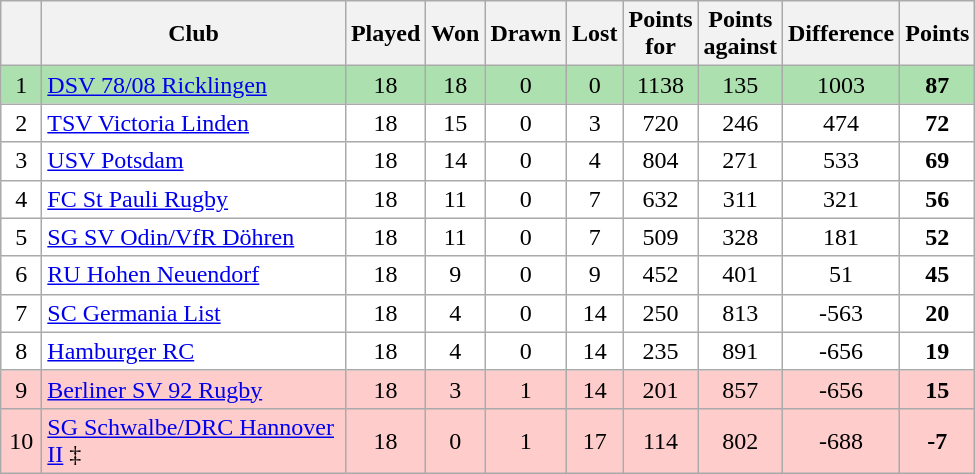<table class="wikitable" style="text-align: center;">
<tr>
<th bgcolor="#efefef" width="20"></th>
<th bgcolor="#efefef" width="195">Club</th>
<th bgcolor="#efefef" width="20">Played</th>
<th bgcolor="#efefef" width="20">Won</th>
<th bgcolor="#efefef" width="20">Drawn</th>
<th bgcolor="#efefef" width="20">Lost</th>
<th bgcolor="#efefef" width="20">Points for</th>
<th bgcolor="#efefef" width="20">Points against</th>
<th bgcolor="#efefef" width="20">Difference</th>
<th bgcolor="#efefef" width="20">Points</th>
</tr>
<tr bgcolor=#ACE1AF align=center>
<td>1</td>
<td align=left><a href='#'>DSV 78/08 Ricklingen</a></td>
<td>18</td>
<td>18</td>
<td>0</td>
<td>0</td>
<td>1138</td>
<td>135</td>
<td>1003</td>
<td><strong>87</strong></td>
</tr>
<tr bgcolor=#ffffff align=center>
<td>2</td>
<td align=left><a href='#'>TSV Victoria Linden</a></td>
<td>18</td>
<td>15</td>
<td>0</td>
<td>3</td>
<td>720</td>
<td>246</td>
<td>474</td>
<td><strong>72</strong></td>
</tr>
<tr bgcolor=#ffffff align=center>
<td>3</td>
<td align=left><a href='#'>USV Potsdam</a></td>
<td>18</td>
<td>14</td>
<td>0</td>
<td>4</td>
<td>804</td>
<td>271</td>
<td>533</td>
<td><strong>69</strong></td>
</tr>
<tr bgcolor=#ffffff align=center>
<td>4</td>
<td align=left><a href='#'>FC St Pauli Rugby</a></td>
<td>18</td>
<td>11</td>
<td>0</td>
<td>7</td>
<td>632</td>
<td>311</td>
<td>321</td>
<td><strong>56</strong></td>
</tr>
<tr bgcolor=#ffffff align=center>
<td>5</td>
<td align=left><a href='#'>SG SV Odin/VfR Döhren</a></td>
<td>18</td>
<td>11</td>
<td>0</td>
<td>7</td>
<td>509</td>
<td>328</td>
<td>181</td>
<td><strong>52</strong></td>
</tr>
<tr bgcolor=#ffffff align=center>
<td>6</td>
<td align=left><a href='#'>RU Hohen Neuendorf</a></td>
<td>18</td>
<td>9</td>
<td>0</td>
<td>9</td>
<td>452</td>
<td>401</td>
<td>51</td>
<td><strong>45</strong></td>
</tr>
<tr bgcolor=#ffffff align=center>
<td>7</td>
<td align=left><a href='#'>SC Germania List</a></td>
<td>18</td>
<td>4</td>
<td>0</td>
<td>14</td>
<td>250</td>
<td>813</td>
<td>-563</td>
<td><strong>20</strong></td>
</tr>
<tr bgcolor=#ffffff align=center>
<td>8</td>
<td align=left><a href='#'>Hamburger RC</a></td>
<td>18</td>
<td>4</td>
<td>0</td>
<td>14</td>
<td>235</td>
<td>891</td>
<td>-656</td>
<td><strong>19</strong></td>
</tr>
<tr bgcolor=#ffcccc align=center>
<td>9</td>
<td align=left><a href='#'>Berliner SV 92 Rugby</a></td>
<td>18</td>
<td>3</td>
<td>1</td>
<td>14</td>
<td>201</td>
<td>857</td>
<td>-656</td>
<td><strong>15</strong></td>
</tr>
<tr bgcolor=#ffcccc align=center>
<td>10</td>
<td align=left><a href='#'>SG Schwalbe/DRC Hannover II</a> ‡</td>
<td>18</td>
<td>0</td>
<td>1</td>
<td>17</td>
<td>114</td>
<td>802</td>
<td>-688</td>
<td><strong>-7</strong></td>
</tr>
</table>
